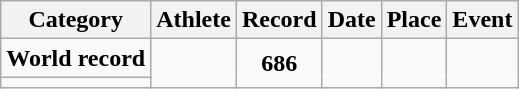<table class="wikitable" style="text-align:center">
<tr>
<th>Category</th>
<th>Athlete</th>
<th>Record</th>
<th>Date</th>
<th>Place</th>
<th>Event</th>
</tr>
<tr>
<td><strong>World record</strong></td>
<td align="left" rowspan="2"></td>
<td rowspan="2"><strong>686</strong></td>
<td rowspan="2"></td>
<td rowspan="2"></td>
<td rowspan="2"></td>
</tr>
<tr>
<td><strong></strong></td>
</tr>
</table>
